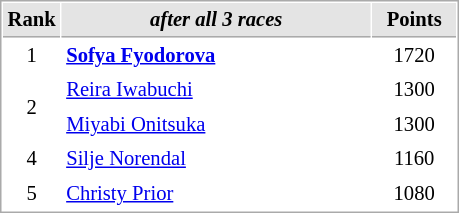<table cellspacing="1" cellpadding="3" style="border:1px solid #aaa; font-size:86%;">
<tr style="background:#e4e4e4;">
<th style="border-bottom:1px solid #aaa; width:10px;">Rank</th>
<th style="border-bottom:1px solid #aaa; width:200px;"><em>after all 3 races</em></th>
<th style="border-bottom:1px solid #aaa; width:50px;">Points</th>
</tr>
<tr>
<td align=center>1</td>
<td><strong> <a href='#'>Sofya Fyodorova</a></strong></td>
<td align=center>1720</td>
</tr>
<tr>
<td rowspan=2 align=center>2</td>
<td> <a href='#'>Reira Iwabuchi</a></td>
<td align=center>1300</td>
</tr>
<tr>
<td> <a href='#'>Miyabi Onitsuka</a></td>
<td align=center>1300</td>
</tr>
<tr>
<td align=center>4</td>
<td> <a href='#'>Silje Norendal</a></td>
<td align=center>1160</td>
</tr>
<tr>
<td align=center>5</td>
<td> <a href='#'>Christy Prior</a></td>
<td align=center>1080</td>
</tr>
</table>
